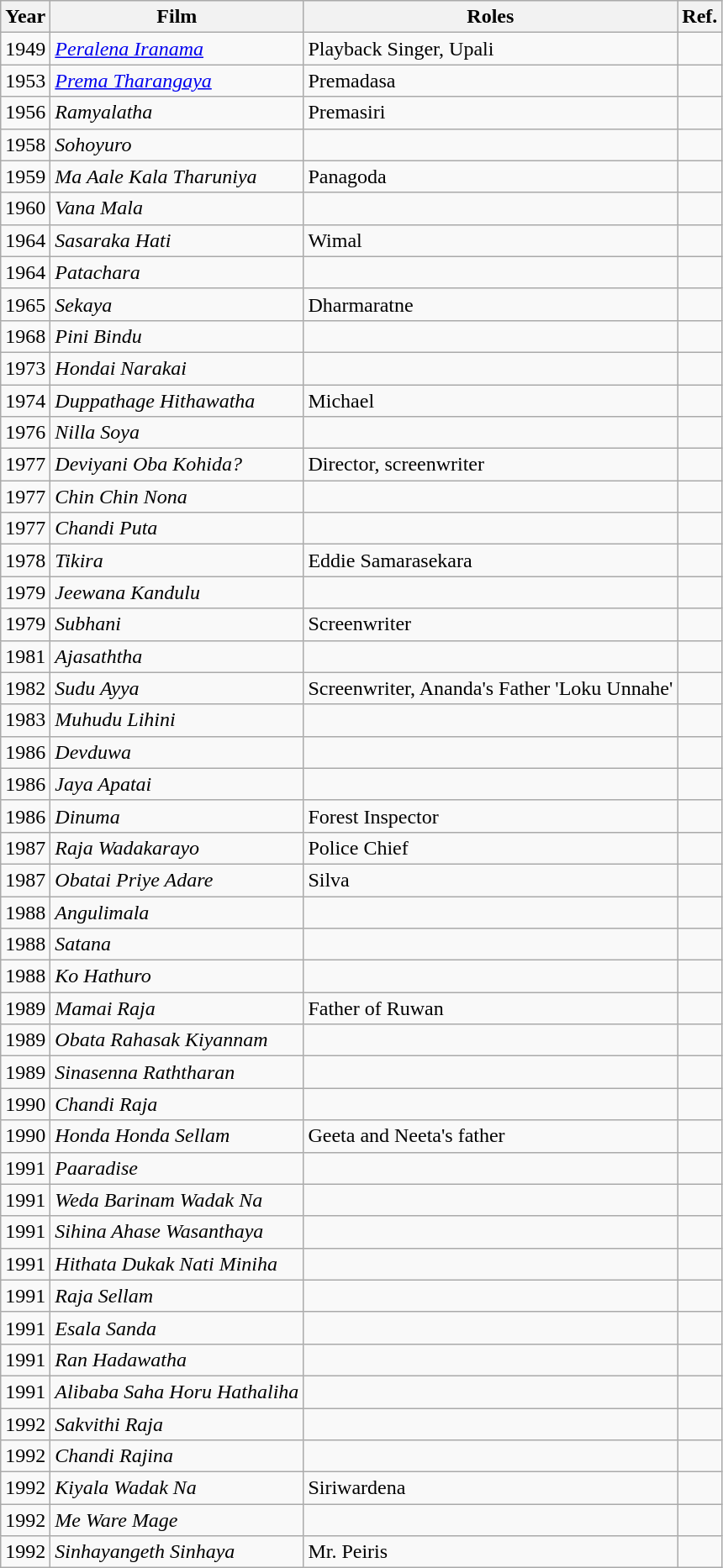<table class="wikitable">
<tr>
<th>Year</th>
<th>Film</th>
<th>Roles</th>
<th>Ref.</th>
</tr>
<tr>
<td>1949</td>
<td><em><a href='#'>Peralena Iranama</a></em></td>
<td>Playback Singer, Upali</td>
<td></td>
</tr>
<tr>
<td>1953</td>
<td><em><a href='#'>Prema Tharangaya</a></em></td>
<td>Premadasa</td>
<td></td>
</tr>
<tr>
<td>1956</td>
<td><em>Ramyalatha</em></td>
<td>Premasiri</td>
<td></td>
</tr>
<tr>
<td>1958</td>
<td><em>Sohoyuro</em></td>
<td></td>
<td></td>
</tr>
<tr>
<td>1959</td>
<td><em>Ma Aale Kala Tharuniya</em></td>
<td>Panagoda</td>
<td></td>
</tr>
<tr>
<td>1960</td>
<td><em>Vana Mala</em></td>
<td></td>
<td></td>
</tr>
<tr>
<td>1964</td>
<td><em>Sasaraka Hati</em></td>
<td>Wimal</td>
<td></td>
</tr>
<tr>
<td>1964</td>
<td><em>Patachara</em></td>
<td></td>
<td></td>
</tr>
<tr>
<td>1965</td>
<td><em>Sekaya</em></td>
<td>Dharmaratne</td>
<td></td>
</tr>
<tr>
<td>1968</td>
<td><em>Pini Bindu</em></td>
<td></td>
<td></td>
</tr>
<tr>
<td>1973</td>
<td><em>Hondai Narakai</em></td>
<td></td>
<td></td>
</tr>
<tr>
<td>1974</td>
<td><em>Duppathage Hithawatha</em></td>
<td>Michael</td>
<td></td>
</tr>
<tr>
<td>1976</td>
<td><em>Nilla Soya</em></td>
<td></td>
<td></td>
</tr>
<tr>
<td>1977</td>
<td><em>Deviyani Oba Kohida?</em></td>
<td>Director, screenwriter</td>
<td></td>
</tr>
<tr>
<td>1977</td>
<td><em>Chin Chin Nona</em></td>
<td></td>
<td></td>
</tr>
<tr>
<td>1977</td>
<td><em>Chandi Puta</em></td>
<td></td>
<td></td>
</tr>
<tr>
<td>1978</td>
<td><em>Tikira</em></td>
<td>Eddie Samarasekara</td>
<td></td>
</tr>
<tr>
<td>1979</td>
<td><em>Jeewana Kandulu</em></td>
<td></td>
<td></td>
</tr>
<tr>
<td>1979</td>
<td><em>Subhani</em></td>
<td>Screenwriter</td>
<td></td>
</tr>
<tr>
<td>1981</td>
<td><em>Ajasaththa</em></td>
<td></td>
<td></td>
</tr>
<tr>
<td>1982</td>
<td><em>Sudu Ayya</em></td>
<td>Screenwriter, Ananda's Father 'Loku Unnahe'</td>
<td></td>
</tr>
<tr>
<td>1983</td>
<td><em>Muhudu Lihini</em></td>
<td></td>
<td></td>
</tr>
<tr>
<td>1986</td>
<td><em>Devduwa</em></td>
<td></td>
<td></td>
</tr>
<tr>
<td>1986</td>
<td><em>Jaya Apatai</em></td>
<td></td>
<td></td>
</tr>
<tr>
<td>1986</td>
<td><em>Dinuma</em></td>
<td>Forest Inspector</td>
<td></td>
</tr>
<tr>
<td>1987</td>
<td><em>Raja Wadakarayo</em></td>
<td>Police Chief</td>
<td></td>
</tr>
<tr>
<td>1987</td>
<td><em>Obatai Priye Adare</em></td>
<td>Silva</td>
<td></td>
</tr>
<tr>
<td>1988</td>
<td><em>Angulimala</em></td>
<td></td>
<td></td>
</tr>
<tr>
<td>1988</td>
<td><em>Satana</em></td>
<td></td>
<td></td>
</tr>
<tr>
<td>1988</td>
<td><em>Ko Hathuro</em></td>
<td></td>
<td></td>
</tr>
<tr>
<td>1989</td>
<td><em>Mamai Raja</em></td>
<td>Father of Ruwan</td>
<td></td>
</tr>
<tr>
<td>1989</td>
<td><em>Obata Rahasak Kiyannam</em></td>
<td></td>
<td></td>
</tr>
<tr>
<td>1989</td>
<td><em>Sinasenna Raththaran</em></td>
<td></td>
<td></td>
</tr>
<tr>
<td>1990</td>
<td><em>Chandi Raja</em></td>
<td></td>
<td></td>
</tr>
<tr>
<td>1990</td>
<td><em>Honda Honda Sellam</em></td>
<td>Geeta and Neeta's father</td>
<td></td>
</tr>
<tr>
<td>1991</td>
<td><em>Paaradise</em></td>
<td></td>
<td></td>
</tr>
<tr>
<td>1991</td>
<td><em>Weda Barinam Wadak Na</em></td>
<td></td>
<td></td>
</tr>
<tr>
<td>1991</td>
<td><em>Sihina Ahase Wasanthaya</em></td>
<td></td>
<td></td>
</tr>
<tr>
<td>1991</td>
<td><em>Hithata Dukak Nati Miniha</em></td>
<td></td>
<td></td>
</tr>
<tr>
<td>1991</td>
<td><em>Raja Sellam</em></td>
<td></td>
<td></td>
</tr>
<tr>
<td>1991</td>
<td><em>Esala Sanda</em></td>
<td></td>
<td></td>
</tr>
<tr>
<td>1991</td>
<td><em>Ran Hadawatha</em></td>
<td></td>
<td></td>
</tr>
<tr>
<td>1991</td>
<td><em>Alibaba Saha Horu Hathaliha</em></td>
<td></td>
<td></td>
</tr>
<tr>
<td>1992</td>
<td><em>Sakvithi Raja</em></td>
<td></td>
<td></td>
</tr>
<tr>
<td>1992</td>
<td><em>Chandi Rajina</em></td>
<td></td>
<td></td>
</tr>
<tr>
<td>1992</td>
<td><em>Kiyala Wadak Na</em></td>
<td>Siriwardena</td>
<td></td>
</tr>
<tr>
<td>1992</td>
<td><em>Me Ware Mage</em></td>
<td></td>
<td></td>
</tr>
<tr>
<td>1992</td>
<td><em>Sinhayangeth Sinhaya</em></td>
<td>Mr. Peiris</td>
<td></td>
</tr>
</table>
